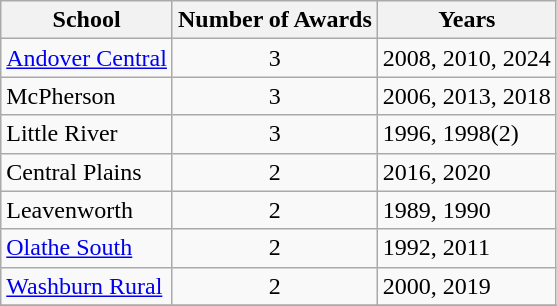<table class="wikitable sortable">
<tr>
<th>School</th>
<th>Number of Awards</th>
<th>Years</th>
</tr>
<tr>
<td><a href='#'>Andover Central</a></td>
<td align=center>3</td>
<td>2008, 2010, 2024</td>
</tr>
<tr>
<td>McPherson</td>
<td align=center>3</td>
<td>2006, 2013, 2018</td>
</tr>
<tr>
<td>Little River</td>
<td align=center>3</td>
<td>1996, 1998(2)</td>
</tr>
<tr>
<td>Central Plains</td>
<td align=center>2</td>
<td>2016, 2020</td>
</tr>
<tr>
<td>Leavenworth</td>
<td align=center>2</td>
<td>1989, 1990</td>
</tr>
<tr>
<td><a href='#'>Olathe South</a></td>
<td align=center>2</td>
<td>1992, 2011</td>
</tr>
<tr>
<td><a href='#'>Washburn Rural</a></td>
<td align=center>2</td>
<td>2000, 2019</td>
</tr>
<tr>
</tr>
</table>
